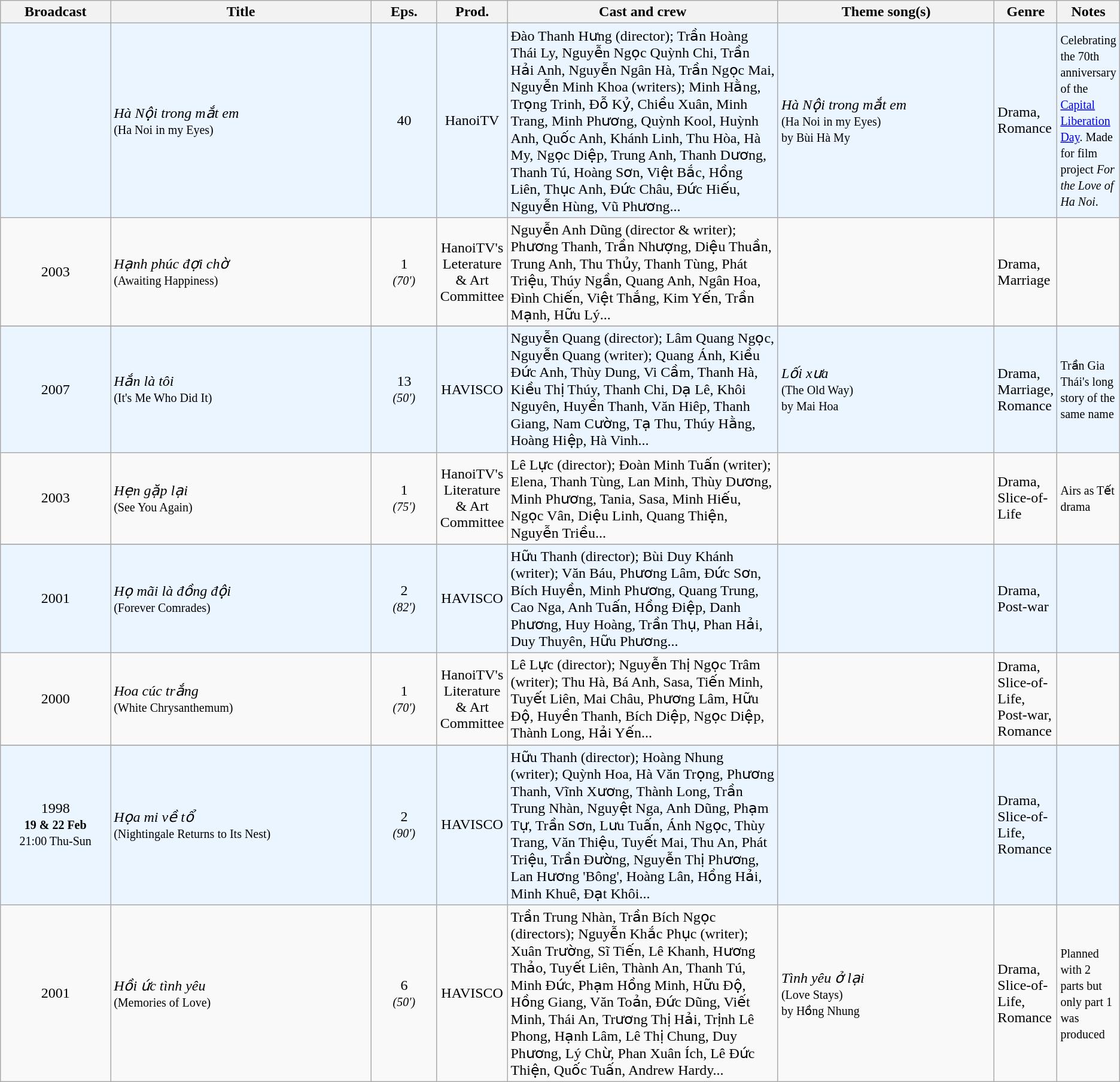<table class="wikitable sortable">
<tr>
<th style="width:10%;">Broadcast</th>
<th style="width:24%;">Title</th>
<th style="width:6%;">Eps.</th>
<th style="width:5%;">Prod.</th>
<th style="width:25%;">Cast and crew</th>
<th style="width:20%;">Theme song(s)</th>
<th style="width:5%;">Genre</th>
<th style="width:5%;">Notes</th>
</tr>
<tr ---- bgcolor="#ebf5ff">
<td style="text-align:center;"></td>
<td><em>Hà Nội trong mắt em</em><br><small>(Ha Noi in my Eyes)</small></td>
<td style="text-align:center;">40</td>
<td style="text-align:center;">HanoiTV</td>
<td>Đào Thanh Hưng (director); Trần Hoàng Thái Ly, Nguyễn Ngọc Quỳnh Chi, Trần Hải Anh, Nguyễn Ngân Hà, Trần Ngọc Mai, Nguyễn Minh Khoa (writers); Minh Hằng, Trọng Trinh, Đỗ Kỷ, Chiều Xuân, Minh Trang, Minh Phương, Quỳnh Kool, Huỳnh Anh, Quốc Anh, Khánh Linh, Thu Hòa, Hà My, Ngọc Diệp, Trung Anh, Thanh Dương, Thanh Tú, Hoàng Sơn, Việt Bắc, Hồng Liên, Thục Anh, Đức Châu, Đức Hiếu, Nguyễn Hùng, Vũ Phương...</td>
<td><em>Hà Nội trong mắt em</em><br><small>(Ha Noi in my Eyes)<br>by Bùi Hà My</small></td>
<td>Drama, Romance</td>
<td><small>Celebrating the 70th anniversary of the <a href='#'>Capital Liberation Day</a>. Made for film project <em>For the Love of Ha Noi</em>.</small></td>
</tr>
<tr>
<td style="text-align:center;">2003 <br></td>
<td><em>Hạnh phúc đợi chờ</em> <br><small>(Awaiting Happiness)</small></td>
<td style="text-align:center;">1<br><small><em>(70′)</em></small></td>
<td style="text-align:center;">HanoiTV's Leterature & Art Committee</td>
<td>Nguyễn Anh Dũng (director & writer); Phương Thanh, Trần Nhượng, Diệu Thuần, Trung Anh, Thu Thủy, Thanh Tùng, Phát Triệu, Thúy Ngần, Quang Anh, Ngân Hoa, Đình Chiến, Việt Thắng, Kim Yến, Trần Mạnh, Hữu Lý...</td>
<td></td>
<td>Drama, Marriage</td>
<td></td>
</tr>
<tr>
</tr>
<tr ---- bgcolor="#ebf5ff">
<td style="text-align:center;">2007 <br></td>
<td><em>Hắn là tôi</em> <br><small>(It's Me Who Did It)</small></td>
<td style="text-align:center;">13<br><small><em>(50′)</em></small></td>
<td style="text-align:center;">HAVISCO</td>
<td>Nguyễn Quang (director); Lâm Quang Ngọc, Nguyễn Quang (writer); Quang Ánh, Kiều Đức Anh, Thùy Dung, Vi Cầm, Thanh Hà, Kiều Thị Thúy, Thanh Chi, Dạ Lê, Khôi Nguyên, Huyền Thanh, Văn Hiêp, Thanh Giang, Nam Cường, Tạ Thu, Thúy Hằng, Hoàng Hiệp, Hà Vinh...</td>
<td><em>Lối xưa</em><br><small>(The Old Way)<br>by Mai Hoa</small></td>
<td>Drama, Marriage, Romance</td>
<td><small> Trần Gia Thái's long story of the same name</small></td>
</tr>
<tr>
<td style="text-align:center;">2003 <br></td>
<td><em>Hẹn gặp lại</em> <br><small>(See You Again)</small></td>
<td style="text-align:center;">1<br><small><em>(75′)</em></small></td>
<td style="text-align:center;">HanoiTV's Literature & Art Committee</td>
<td>Lê Lực (director); Đoàn Minh Tuấn (writer); Elena, Thanh Tùng, Lan Minh, Thùy Dương, Minh Phương, Tania, Sasa, Minh Hiếu, Ngọc Vân, Diệu Linh, Quang Thiện, Nguyễn Triều...</td>
<td></td>
<td>Drama, Slice-of-Life</td>
<td><small>Airs as Tết drama</small></td>
</tr>
<tr>
</tr>
<tr ---- bgcolor="#ebf5ff">
<td style="text-align:center;">2001 <br></td>
<td><em>Họ mãi là đồng đội</em> <br><small>(Forever Comrades)</small></td>
<td style="text-align:center;">2<br><small><em>(82′)</em></small></td>
<td style="text-align:center;">HAVISCO</td>
<td>Hữu Thanh (director); Bùi Duy Khánh (writer); Văn Báu, Phương Lâm, Đức Sơn, Bích Huyền, Minh Phương, Quang Trung, Cao Nga, Anh Tuấn, Hồng Điệp, Danh Phương, Huy Hoàng, Trần Thụ, Phan Hải, Duy Thuyên, Hữu Phương...</td>
<td></td>
<td>Drama, Post-war</td>
<td></td>
</tr>
<tr>
<td style="text-align:center;">2000 <br></td>
<td><em>Hoa cúc trắng</em> <br><small>(White Chrysanthemum)</small></td>
<td style="text-align:center;">1<br><small><em>(70′)</em></small></td>
<td style="text-align:center;">HanoiTV's Literature & Art Committee</td>
<td>Lê Lực (director); Nguyễn Thị Ngọc Trâm (writer); Thu Hà, Bá Anh, Sasa, Tiến Minh, Tuyết Liên, Mai Châu, Phương Lâm, Hữu Độ, Huyền Thanh, Bích Diệp, Ngọc Diệp, Thành Long, Hải Yến...</td>
<td></td>
<td>Drama, Slice-of-Life, Post-war, Romance</td>
<td></td>
</tr>
<tr>
</tr>
<tr ---- bgcolor="#ebf5ff">
<td style="text-align:center;">1998<br><small><strong>19 & 22 Feb</strong></small><br><small>21:00 Thu-Sun</small> <br></td>
<td><em>Họa mi về tổ</em> <br><small>(Nightingale Returns to Its Nest)</small></td>
<td style="text-align:center;">2<br><small><em>(90′)</em></small></td>
<td style="text-align:center;">HAVISCO</td>
<td>Hữu Thanh (director); Hoàng Nhung (writer); Quỳnh Hoa, Hà Văn Trọng, Phương Thanh, Vĩnh Xương, Thành Long, Trần Trung Nhàn, Nguyệt Nga, Anh Dũng, Phạm Tự, Trần Sơn, Lưu Tuấn, Ánh Ngọc, Thùy Trang, Văn Thiệu, Tuyết Mai, Thu An, Phát Triệu, Trần Đường, Nguyễn Thị Phương, Lan Hương 'Bông', Hoàng Lân, Hồng Hải, Minh Khuê, Đạt Khôi...</td>
<td></td>
<td>Drama, Slice-of-Life, Romance</td>
<td></td>
</tr>
<tr>
<td style="text-align:center;">2001<br></td>
<td><em>Hồi ức tình yêu</em> <br><small>(Memories of Love)</small></td>
<td style="text-align:center;">6<br><small><em>(50′)</em></small></td>
<td style="text-align:center;">HAVISCO</td>
<td>Trần Trung Nhàn, Trần Bích Ngọc (directors); Nguyễn Khắc Phục (writer); Xuân Trường, Sĩ Tiến, Lê Khanh, Hương Thảo, Tuyết Liên, Thành An, Thanh Tú, Minh Đức, Phạm Hồng Minh, Hữu Độ, Hồng Giang, Văn Toản, Đức Dũng, Viết Minh, Thái An, Trương Thị Hải, Trịnh Lê Phong, Hạnh Lâm, Lê Thị Chung, Duy Phương, Lý Chừ, Phan Xuân Ích, Lê Đức Thiện, Quốc Tuấn, Andrew Hardy...</td>
<td><em>Tình yêu ở lại</em><br><small>(Love Stays)<br>by Hồng Nhung</small></td>
<td>Drama, Slice-of-Life, Romance</td>
<td><small>Planned with 2 parts but only part 1 was produced</small></td>
</tr>
</table>
